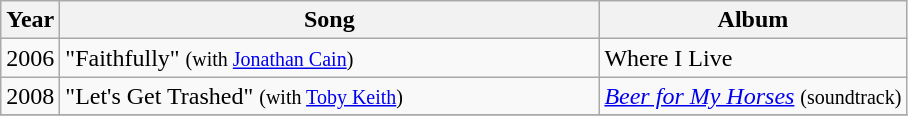<table class="wikitable plainrowheaders">
<tr>
<th>Year</th>
<th style="width:22em;">Song</th>
<th>Album</th>
</tr>
<tr>
<td>2006</td>
<td scope="row">"Faithfully" <small>(with <a href='#'>Jonathan Cain</a>)</small></td>
<td>Where I Live</td>
</tr>
<tr>
<td>2008</td>
<td scope="row">"Let's Get Trashed" <small>(with <a href='#'>Toby Keith</a>)</small></td>
<td><em><a href='#'>Beer for My Horses</a></em> <small>(soundtrack)</small></td>
</tr>
<tr>
</tr>
</table>
